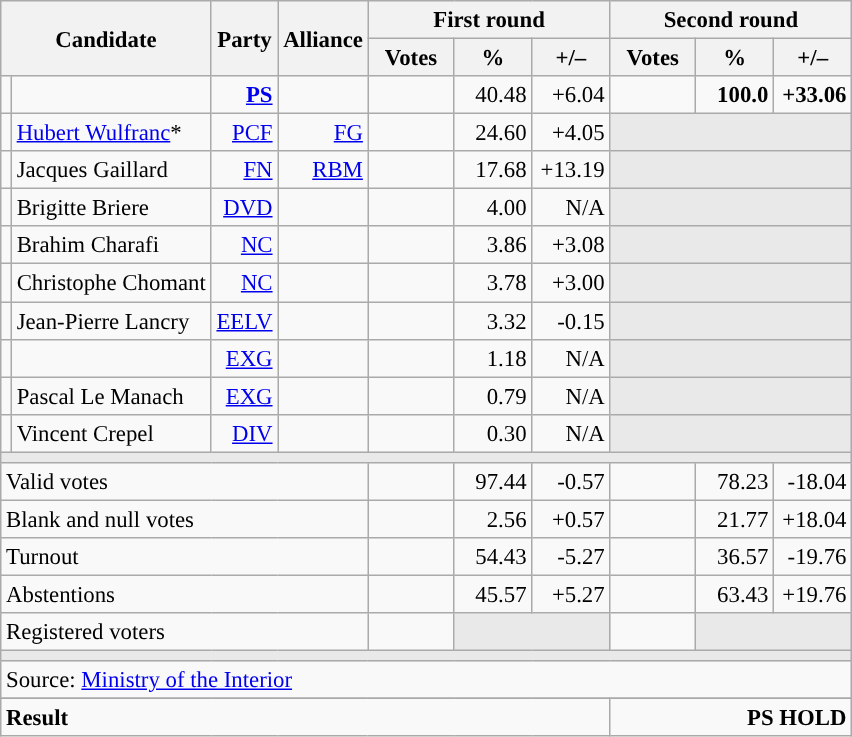<table class="wikitable" style="text-align:right;font-size:95%;">
<tr>
<th rowspan="2" colspan="2">Candidate</th>
<th rowspan="2">Party</th>
<th rowspan="2">Alliance</th>
<th colspan="3">First round</th>
<th colspan="3">Second round</th>
</tr>
<tr>
<th style="width:50px;">Votes</th>
<th style="width:45px;">%</th>
<th style="width:45px;">+/–</th>
<th style="width:50px;">Votes</th>
<th style="width:45px;">%</th>
<th style="width:45px;">+/–</th>
</tr>
<tr>
<td style="color:inherit;background:"></td>
<td style="text-align:left;"><strong></strong></td>
<td><a href='#'><strong>PS</strong></a> </td>
<td></td>
<td></td>
<td>40.48</td>
<td>+6.04</td>
<td><strong></strong></td>
<td><strong>100.0</strong></td>
<td><strong>+33.06</strong></td>
</tr>
<tr>
<td style="color:inherit;background:"></td>
<td style="text-align:left;"><a href='#'>Hubert Wulfranc</a>*</td>
<td><a href='#'>PCF</a> </td>
<td><a href='#'>FG</a> </td>
<td></td>
<td>24.60</td>
<td>+4.05</td>
<td colspan="3" style="background:#E9E9E9;"></td>
</tr>
<tr>
<td style="color:inherit;background:"></td>
<td style="text-align:left;">Jacques Gaillard</td>
<td><a href='#'>FN</a></td>
<td><a href='#'>RBM</a></td>
<td></td>
<td>17.68</td>
<td>+13.19</td>
<td colspan="3" style="background:#E9E9E9;"></td>
</tr>
<tr>
<td style="color:inherit;background:"></td>
<td style="text-align:left;">Brigitte Briere</td>
<td><a href='#'>DVD</a></td>
<td></td>
<td></td>
<td>4.00</td>
<td>N/A</td>
<td colspan="3" style="background:#E9E9E9;"></td>
</tr>
<tr>
<td style="color:inherit;background:"></td>
<td style="text-align:left;">Brahim Charafi</td>
<td><a href='#'>NC</a></td>
<td></td>
<td></td>
<td>3.86</td>
<td>+3.08</td>
<td colspan="3" style="background:#E9E9E9;"></td>
</tr>
<tr>
<td style="color:inherit;background:"></td>
<td style="text-align:left;">Christophe Chomant</td>
<td><a href='#'>NC</a></td>
<td></td>
<td></td>
<td>3.78</td>
<td>+3.00</td>
<td colspan="3" style="background:#E9E9E9;"></td>
</tr>
<tr>
<td style="color:inherit;background:"></td>
<td style="text-align:left;">Jean-Pierre Lancry</td>
<td><a href='#'>EELV</a></td>
<td></td>
<td></td>
<td>3.32</td>
<td>-0.15</td>
<td colspan="3" style="background:#E9E9E9;"></td>
</tr>
<tr>
<td style="color:inherit;background:"></td>
<td style="text-align:left;"></td>
<td><a href='#'>EXG</a></td>
<td></td>
<td></td>
<td>1.18</td>
<td>N/A</td>
<td colspan="3" style="background:#E9E9E9;"></td>
</tr>
<tr>
<td style="color:inherit;background:"></td>
<td style="text-align:left;">Pascal Le Manach</td>
<td><a href='#'>EXG</a></td>
<td></td>
<td></td>
<td>0.79</td>
<td>N/A</td>
<td colspan="3" style="background:#E9E9E9;"></td>
</tr>
<tr>
<td style="color:inherit;background:"></td>
<td style="text-align:left;">Vincent Crepel</td>
<td><a href='#'>DIV</a></td>
<td></td>
<td></td>
<td>0.30</td>
<td>N/A</td>
<td colspan="3" style="background:#E9E9E9;"></td>
</tr>
<tr>
<td colspan="10" style="background:#E9E9E9;"></td>
</tr>
<tr>
<td colspan="4" style="text-align:left;">Valid votes</td>
<td></td>
<td>97.44</td>
<td>-0.57</td>
<td></td>
<td>78.23</td>
<td>-18.04</td>
</tr>
<tr>
<td colspan="4" style="text-align:left;">Blank and null votes</td>
<td></td>
<td>2.56</td>
<td>+0.57</td>
<td></td>
<td>21.77</td>
<td>+18.04</td>
</tr>
<tr>
<td colspan="4" style="text-align:left;">Turnout</td>
<td></td>
<td>54.43</td>
<td>-5.27</td>
<td></td>
<td>36.57</td>
<td>-19.76</td>
</tr>
<tr>
<td colspan="4" style="text-align:left;">Abstentions</td>
<td></td>
<td>45.57</td>
<td>+5.27</td>
<td></td>
<td>63.43</td>
<td>+19.76</td>
</tr>
<tr>
<td colspan="4" style="text-align:left;">Registered voters</td>
<td></td>
<td colspan="2" style="background:#E9E9E9;"></td>
<td></td>
<td colspan="2" style="background:#E9E9E9;"></td>
</tr>
<tr>
<td colspan="10" style="background:#E9E9E9;"></td>
</tr>
<tr>
<td colspan="10" style="text-align:left;">Source: <a href='#'>Ministry of the Interior</a></td>
</tr>
<tr>
</tr>
<tr style="font-weight:bold">
<td colspan="7" style="text-align:left;">Result</td>
<td colspan="7" style="background-color:">PS HOLD</td>
</tr>
</table>
